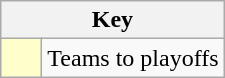<table class="wikitable" style="text-align: center;">
<tr>
<th colspan=2>Key</th>
</tr>
<tr>
<td style="background:#ffffcc; width:20px;"></td>
<td align=left>Teams to playoffs</td>
</tr>
</table>
